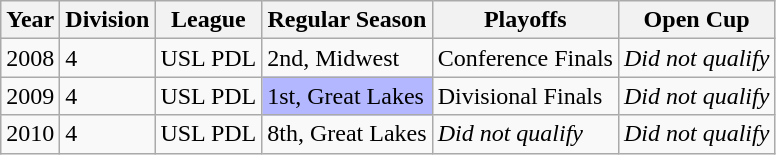<table class="wikitable">
<tr>
<th>Year</th>
<th>Division</th>
<th>League</th>
<th>Regular Season</th>
<th>Playoffs</th>
<th>Open Cup</th>
</tr>
<tr>
<td>2008</td>
<td>4</td>
<td>USL PDL</td>
<td>2nd, Midwest</td>
<td>Conference Finals</td>
<td><em>Did not qualify</em></td>
</tr>
<tr>
<td>2009</td>
<td>4</td>
<td>USL PDL</td>
<td bgcolor="B3B7FF">1st, Great Lakes</td>
<td>Divisional Finals</td>
<td><em>Did not qualify</em></td>
</tr>
<tr>
<td>2010</td>
<td>4</td>
<td>USL PDL</td>
<td>8th, Great Lakes</td>
<td><em>Did not qualify</em></td>
<td><em>Did not qualify</em></td>
</tr>
</table>
